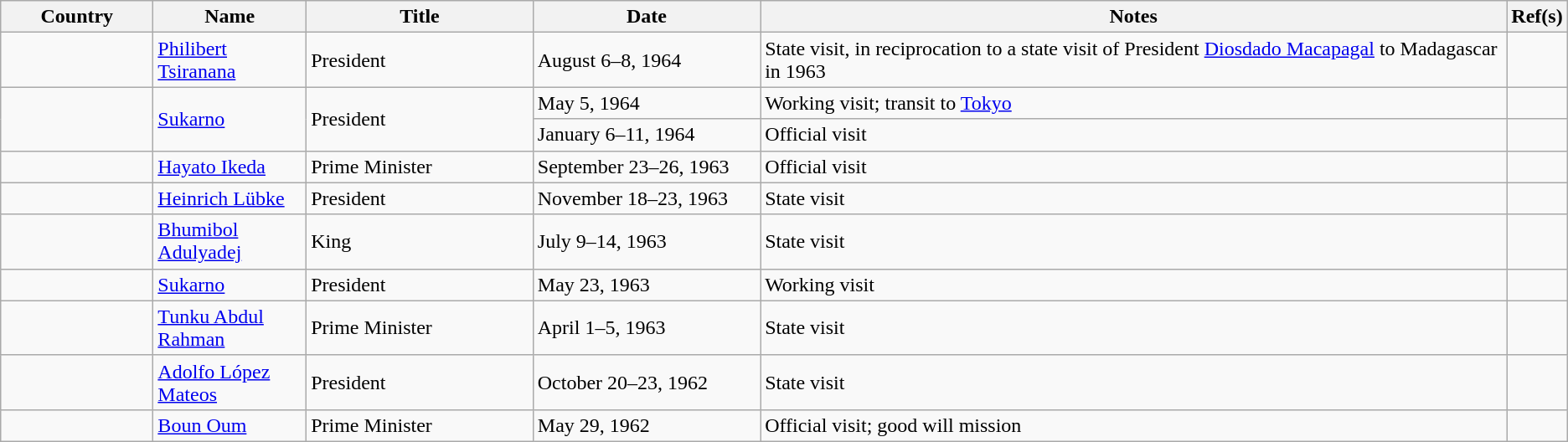<table class="wikitable sortable">
<tr>
<th style="width:10%;">Country</th>
<th style="width:10%;">Name</th>
<th style="width:15%;">Title</th>
<th style="width:15%;">Date</th>
<th style="width:50%;">Notes</th>
<th style="width:5%;">Ref(s)</th>
</tr>
<tr>
<td></td>
<td><a href='#'>Philibert Tsiranana</a></td>
<td>President</td>
<td>August 6–8, 1964</td>
<td>State visit, in reciprocation to a state visit of President <a href='#'>Diosdado Macapagal</a> to Madagascar in 1963</td>
<td></td>
</tr>
<tr>
<td rowspan="2"></td>
<td rowspan="2"><a href='#'>Sukarno</a></td>
<td rowspan="2">President</td>
<td>May 5, 1964</td>
<td>Working visit; transit to <a href='#'>Tokyo</a></td>
<td></td>
</tr>
<tr>
<td>January 6–11, 1964</td>
<td>Official visit</td>
<td></td>
</tr>
<tr>
<td></td>
<td><a href='#'>Hayato Ikeda</a></td>
<td>Prime Minister</td>
<td>September 23–26, 1963</td>
<td>Official visit</td>
<td></td>
</tr>
<tr>
<td></td>
<td><a href='#'>Heinrich Lübke</a></td>
<td>President</td>
<td>November 18–23, 1963</td>
<td>State visit</td>
<td></td>
</tr>
<tr>
<td></td>
<td><a href='#'>Bhumibol Adulyadej</a></td>
<td>King</td>
<td>July 9–14, 1963</td>
<td>State visit</td>
<td></td>
</tr>
<tr>
<td></td>
<td><a href='#'>Sukarno</a></td>
<td>President</td>
<td>May 23, 1963</td>
<td>Working visit</td>
<td></td>
</tr>
<tr>
<td></td>
<td><a href='#'>Tunku Abdul Rahman</a></td>
<td>Prime Minister</td>
<td>April 1–5, 1963</td>
<td>State visit</td>
<td></td>
</tr>
<tr>
<td></td>
<td><a href='#'>Adolfo López Mateos</a></td>
<td>President</td>
<td>October 20–23, 1962</td>
<td>State visit</td>
<td></td>
</tr>
<tr>
<td></td>
<td><a href='#'>Boun Oum</a></td>
<td>Prime Minister</td>
<td>May 29, 1962</td>
<td>Official visit; good will mission</td>
<td></td>
</tr>
</table>
